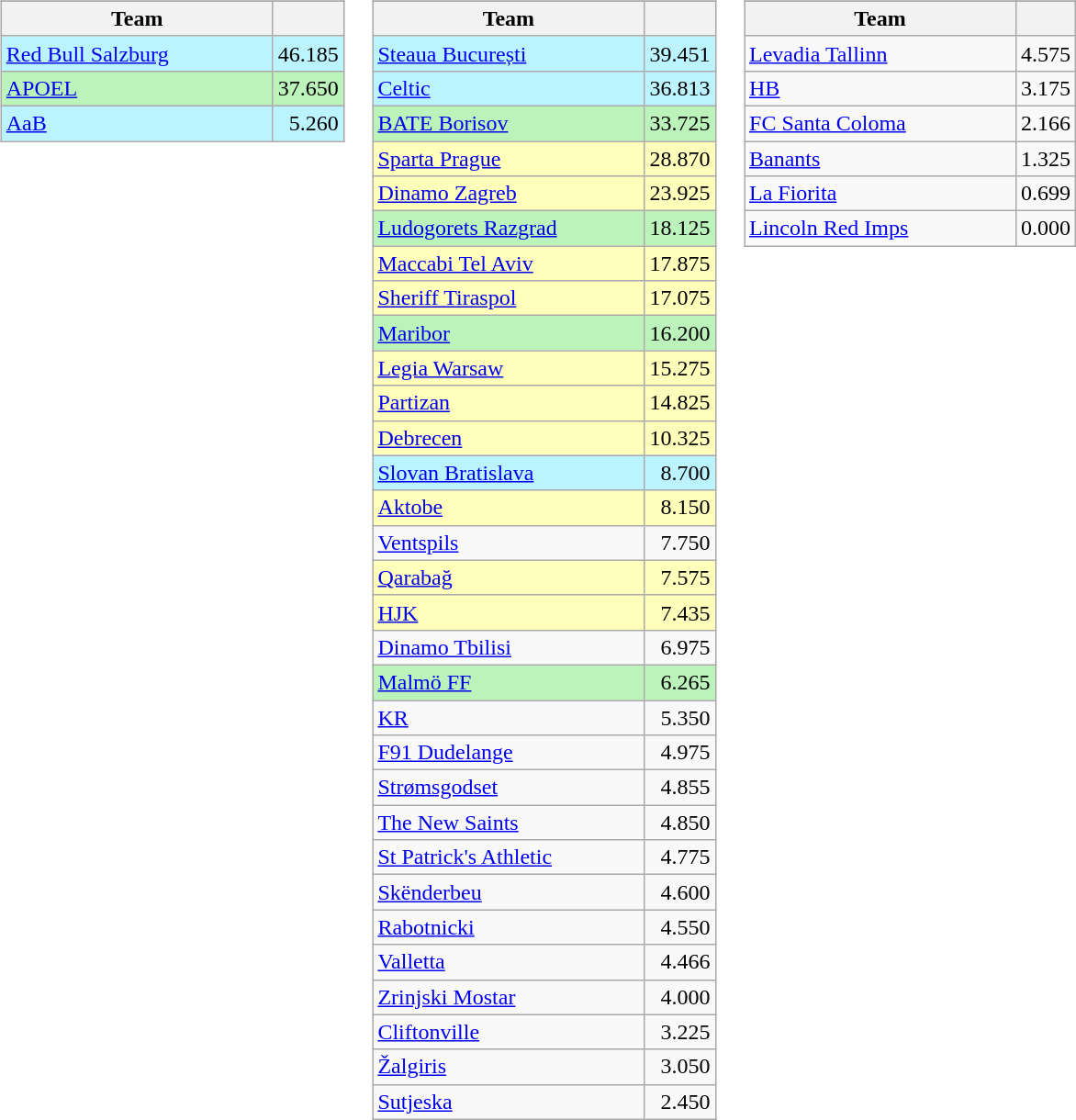<table>
<tr valign=top>
<td><br><table class="wikitable">
<tr>
</tr>
<tr>
<th width=190>Team</th>
<th></th>
</tr>
<tr bgcolor=#BBF3FF>
<td> <a href='#'>Red Bull Salzburg</a></td>
<td align=right>46.185</td>
</tr>
<tr bgcolor=#BBF3BB>
<td> <a href='#'>APOEL</a></td>
<td align=right>37.650</td>
</tr>
<tr bgcolor=#BBF3FF>
<td> <a href='#'>AaB</a></td>
<td align=right>5.260</td>
</tr>
</table>
</td>
<td><br><table class="wikitable">
<tr>
</tr>
<tr>
<th width=190>Team</th>
<th></th>
</tr>
<tr bgcolor=#BBF3FF>
<td> <a href='#'>Steaua București</a></td>
<td align=right>39.451</td>
</tr>
<tr bgcolor=#BBF3FF>
<td> <a href='#'>Celtic</a></td>
<td align=right>36.813</td>
</tr>
<tr bgcolor=#BBF3BB>
<td> <a href='#'>BATE Borisov</a></td>
<td align=right>33.725</td>
</tr>
<tr bgcolor=#FFFFBB>
<td> <a href='#'>Sparta Prague</a></td>
<td align=right>28.870</td>
</tr>
<tr bgcolor=#FFFFBB>
<td> <a href='#'>Dinamo Zagreb</a></td>
<td align=right>23.925</td>
</tr>
<tr bgcolor=#BBF3BB>
<td> <a href='#'>Ludogorets Razgrad</a></td>
<td align=right>18.125</td>
</tr>
<tr bgcolor=#FFFFBB>
<td> <a href='#'>Maccabi Tel Aviv</a></td>
<td align=right>17.875</td>
</tr>
<tr bgcolor=#FFFFBB>
<td> <a href='#'>Sheriff Tiraspol</a></td>
<td align=right>17.075</td>
</tr>
<tr bgcolor=#BBF3BB>
<td> <a href='#'>Maribor</a></td>
<td align=right>16.200</td>
</tr>
<tr bgcolor=#FFFFBB>
<td> <a href='#'>Legia Warsaw</a></td>
<td align=right>15.275</td>
</tr>
<tr bgcolor=#FFFFBB>
<td> <a href='#'>Partizan</a></td>
<td align=right>14.825</td>
</tr>
<tr bgcolor=#FFFFBB>
<td> <a href='#'>Debrecen</a></td>
<td align=right>10.325</td>
</tr>
<tr bgcolor=#BBF3FF>
<td> <a href='#'>Slovan Bratislava</a></td>
<td align=right>8.700</td>
</tr>
<tr bgcolor=#FFFFBB>
<td> <a href='#'>Aktobe</a></td>
<td align=right>8.150</td>
</tr>
<tr>
<td> <a href='#'>Ventspils</a></td>
<td align=right>7.750</td>
</tr>
<tr bgcolor=#FFFFBB>
<td> <a href='#'>Qarabağ</a></td>
<td align=right>7.575</td>
</tr>
<tr bgcolor=#FFFFBB>
<td> <a href='#'>HJK</a></td>
<td align=right>7.435</td>
</tr>
<tr>
<td> <a href='#'>Dinamo Tbilisi</a></td>
<td align=right>6.975</td>
</tr>
<tr bgcolor=#BBF3BB>
<td> <a href='#'>Malmö FF</a></td>
<td align=right>6.265</td>
</tr>
<tr>
<td> <a href='#'>KR</a></td>
<td align=right>5.350</td>
</tr>
<tr>
<td> <a href='#'>F91 Dudelange</a></td>
<td align=right>4.975</td>
</tr>
<tr>
<td> <a href='#'>Strømsgodset</a></td>
<td align=right>4.855</td>
</tr>
<tr>
<td> <a href='#'>The New Saints</a></td>
<td align=right>4.850</td>
</tr>
<tr>
<td> <a href='#'>St Patrick's Athletic</a></td>
<td align=right>4.775</td>
</tr>
<tr>
<td> <a href='#'>Skënderbeu</a></td>
<td align=right>4.600</td>
</tr>
<tr>
<td> <a href='#'>Rabotnicki</a></td>
<td align=right>4.550</td>
</tr>
<tr>
<td> <a href='#'>Valletta</a></td>
<td align=right>4.466</td>
</tr>
<tr>
<td> <a href='#'>Zrinjski Mostar</a></td>
<td align=right>4.000</td>
</tr>
<tr>
<td> <a href='#'>Cliftonville</a></td>
<td align=right>3.225</td>
</tr>
<tr>
<td> <a href='#'>Žalgiris</a></td>
<td align=right>3.050</td>
</tr>
<tr>
<td> <a href='#'>Sutjeska</a></td>
<td align=right>2.450</td>
</tr>
</table>
</td>
<td><br><table class="wikitable">
<tr>
</tr>
<tr>
<th width=190>Team</th>
<th></th>
</tr>
<tr>
<td> <a href='#'>Levadia Tallinn</a></td>
<td align=right>4.575</td>
</tr>
<tr>
<td> <a href='#'>HB</a></td>
<td align=right>3.175</td>
</tr>
<tr>
<td> <a href='#'>FC Santa Coloma</a></td>
<td align=right>2.166</td>
</tr>
<tr>
<td> <a href='#'>Banants</a></td>
<td align=right>1.325</td>
</tr>
<tr>
<td> <a href='#'>La Fiorita</a></td>
<td align=right>0.699</td>
</tr>
<tr>
<td> <a href='#'>Lincoln Red Imps</a></td>
<td align=right>0.000</td>
</tr>
</table>
</td>
</tr>
</table>
